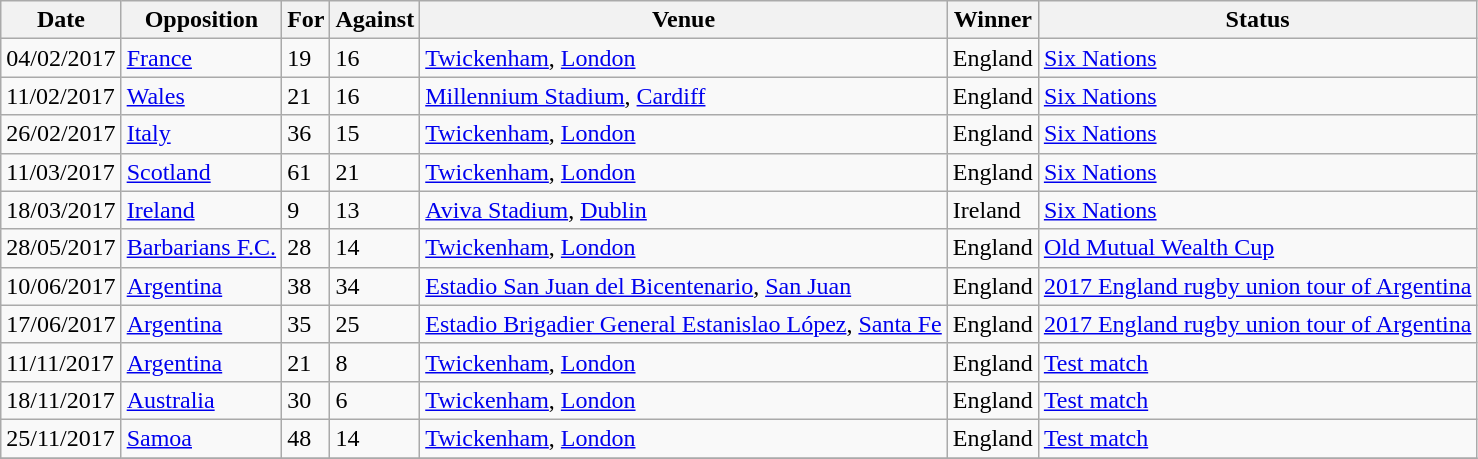<table class="wikitable sortable">
<tr>
<th>Date</th>
<th>Opposition</th>
<th>For</th>
<th>Against</th>
<th>Venue</th>
<th>Winner</th>
<th>Status</th>
</tr>
<tr>
<td>04/02/2017</td>
<td><a href='#'>France</a></td>
<td>19</td>
<td>16</td>
<td><a href='#'>Twickenham</a>, <a href='#'>London</a></td>
<td>England</td>
<td><a href='#'>Six Nations</a></td>
</tr>
<tr>
<td>11/02/2017</td>
<td><a href='#'>Wales</a></td>
<td>21</td>
<td>16</td>
<td><a href='#'>Millennium Stadium</a>, <a href='#'>Cardiff</a></td>
<td>England</td>
<td><a href='#'>Six Nations</a></td>
</tr>
<tr>
<td>26/02/2017</td>
<td><a href='#'>Italy</a></td>
<td>36</td>
<td>15</td>
<td><a href='#'>Twickenham</a>, <a href='#'>London</a></td>
<td>England</td>
<td><a href='#'>Six Nations</a></td>
</tr>
<tr>
<td>11/03/2017</td>
<td><a href='#'>Scotland</a></td>
<td>61</td>
<td>21</td>
<td><a href='#'>Twickenham</a>, <a href='#'>London</a></td>
<td>England</td>
<td><a href='#'>Six Nations</a></td>
</tr>
<tr>
<td>18/03/2017</td>
<td><a href='#'>Ireland</a></td>
<td>9</td>
<td>13</td>
<td><a href='#'>Aviva Stadium</a>, <a href='#'>Dublin</a></td>
<td>Ireland</td>
<td><a href='#'>Six Nations</a></td>
</tr>
<tr>
<td>28/05/2017</td>
<td><a href='#'>Barbarians F.C.</a></td>
<td>28</td>
<td>14</td>
<td><a href='#'>Twickenham</a>, <a href='#'>London</a></td>
<td>England</td>
<td><a href='#'>Old Mutual Wealth Cup</a></td>
</tr>
<tr>
<td>10/06/2017</td>
<td><a href='#'>Argentina</a></td>
<td>38</td>
<td>34</td>
<td><a href='#'>Estadio San Juan del Bicentenario</a>, <a href='#'>San Juan</a></td>
<td>England</td>
<td><a href='#'>2017 England rugby union tour of Argentina</a></td>
</tr>
<tr>
<td>17/06/2017</td>
<td><a href='#'>Argentina</a></td>
<td>35</td>
<td>25</td>
<td><a href='#'>Estadio Brigadier General Estanislao López</a>, <a href='#'>Santa Fe</a></td>
<td>England</td>
<td><a href='#'>2017 England rugby union tour of Argentina</a></td>
</tr>
<tr>
<td>11/11/2017</td>
<td><a href='#'>Argentina</a></td>
<td>21</td>
<td>8</td>
<td><a href='#'>Twickenham</a>, <a href='#'>London</a></td>
<td>England</td>
<td><a href='#'>Test match</a></td>
</tr>
<tr>
<td>18/11/2017</td>
<td><a href='#'>Australia</a></td>
<td>30</td>
<td>6</td>
<td><a href='#'>Twickenham</a>, <a href='#'>London</a></td>
<td>England</td>
<td><a href='#'>Test match</a></td>
</tr>
<tr>
<td>25/11/2017</td>
<td><a href='#'>Samoa</a></td>
<td>48</td>
<td>14</td>
<td><a href='#'>Twickenham</a>, <a href='#'>London</a></td>
<td>England</td>
<td><a href='#'>Test match</a></td>
</tr>
<tr>
</tr>
</table>
